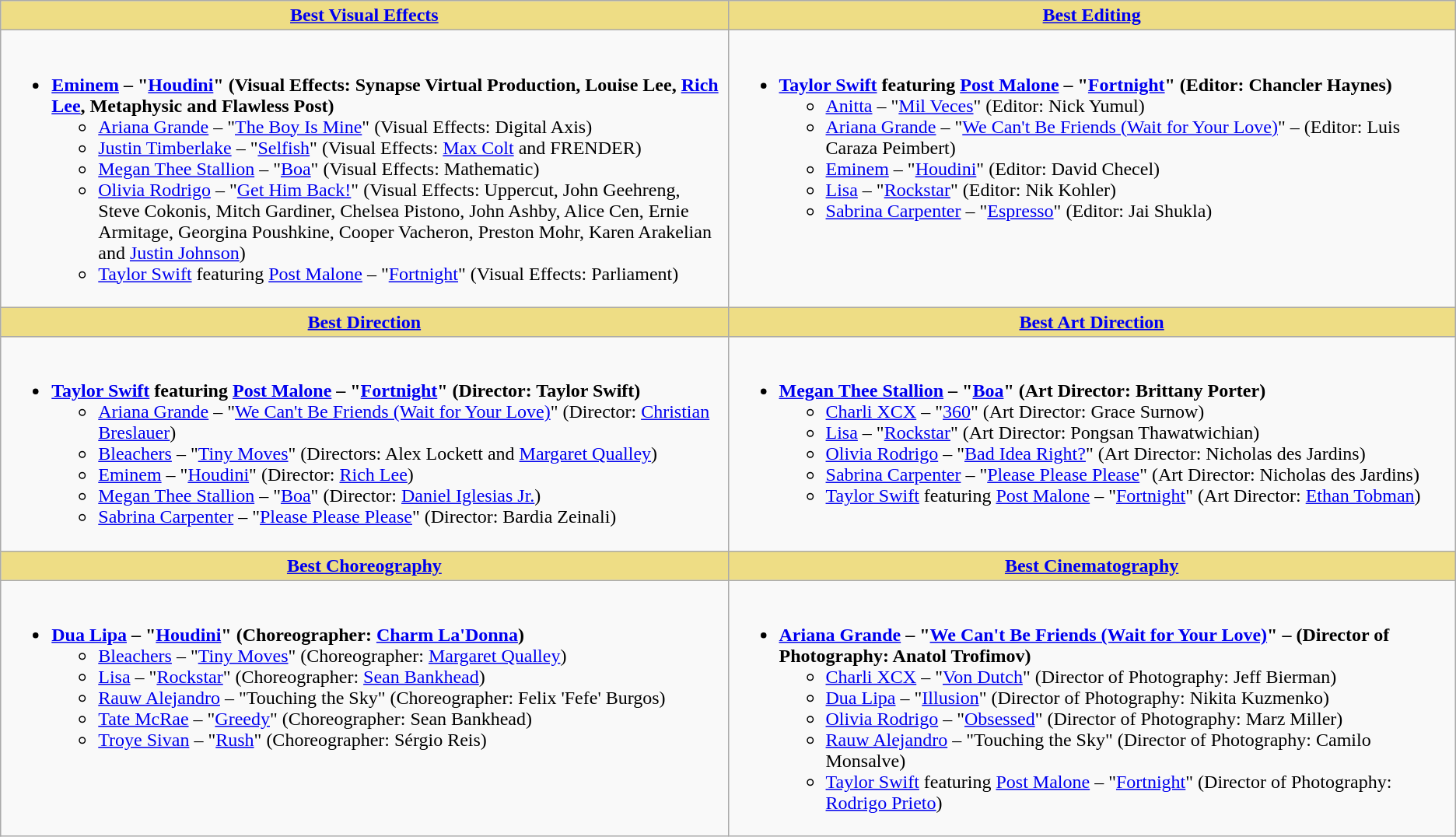<table class="wikitable" style="width=">
<tr>
<th scope="col" style="background:#EEDD85; width:50%"><a href='#'>Best Visual Effects</a></th>
<th scope="col" style="background:#EEDD85; width:50%"><a href='#'>Best Editing</a></th>
</tr>
<tr>
<td style="vertical-align:top"><br><ul><li><strong><a href='#'>Eminem</a> – "<a href='#'>Houdini</a>" (Visual Effects: Synapse Virtual Production, Louise Lee, <a href='#'>Rich Lee</a>, Metaphysic and Flawless Post)</strong><ul><li><a href='#'>Ariana Grande</a> – "<a href='#'>The Boy Is Mine</a>" (Visual Effects: Digital Axis)</li><li><a href='#'>Justin Timberlake</a> – "<a href='#'>Selfish</a>" (Visual Effects: <a href='#'>Max Colt</a> and FRENDER)</li><li><a href='#'>Megan Thee Stallion</a> – "<a href='#'>Boa</a>" (Visual Effects: Mathematic)</li><li><a href='#'>Olivia Rodrigo</a> – "<a href='#'>Get Him Back!</a>" (Visual Effects: Uppercut, John Geehreng, Steve Cokonis, Mitch Gardiner, Chelsea Pistono, John Ashby, Alice Cen, Ernie Armitage, Georgina Poushkine, Cooper Vacheron, Preston Mohr, Karen Arakelian and <a href='#'>Justin Johnson</a>)</li><li><a href='#'>Taylor Swift</a> featuring <a href='#'>Post Malone</a> – "<a href='#'>Fortnight</a>" (Visual Effects: Parliament)</li></ul></li></ul></td>
<td style="vertical-align:top"><br><ul><li><strong><a href='#'>Taylor Swift</a> featuring <a href='#'>Post Malone</a> – "<a href='#'>Fortnight</a>" (Editor: Chancler Haynes)</strong><ul><li><a href='#'>Anitta</a> – "<a href='#'>Mil Veces</a>" (Editor: Nick Yumul)</li><li><a href='#'>Ariana Grande</a> – "<a href='#'>We Can't Be Friends (Wait for Your Love)</a>" – (Editor: Luis Caraza Peimbert)</li><li><a href='#'>Eminem</a> – "<a href='#'>Houdini</a>" (Editor: David Checel)</li><li><a href='#'>Lisa</a> – "<a href='#'>Rockstar</a>" (Editor: Nik Kohler)</li><li><a href='#'>Sabrina Carpenter</a> – "<a href='#'>Espresso</a>" (Editor: Jai Shukla)</li></ul></li></ul></td>
</tr>
<tr>
<th scope="col" style="background:#EEDD85; width:50%"><a href='#'>Best Direction</a></th>
<th scope="col" style="background:#EEDD85; width:50%"><a href='#'>Best Art Direction</a></th>
</tr>
<tr>
<td style="vertical-align:top"><br><ul><li><strong><a href='#'>Taylor Swift</a> featuring <a href='#'>Post Malone</a> – "<a href='#'>Fortnight</a>" (Director: Taylor Swift)</strong><ul><li><a href='#'>Ariana Grande</a> – "<a href='#'>We Can't Be Friends (Wait for Your Love)</a>" (Director: <a href='#'>Christian Breslauer</a>)</li><li><a href='#'>Bleachers</a> – "<a href='#'>Tiny Moves</a>" (Directors: Alex Lockett and <a href='#'>Margaret Qualley</a>)</li><li><a href='#'>Eminem</a> – "<a href='#'>Houdini</a>" (Director: <a href='#'>Rich Lee</a>)</li><li><a href='#'>Megan Thee Stallion</a> – "<a href='#'>Boa</a>" (Director: <a href='#'>Daniel Iglesias Jr.</a>)</li><li><a href='#'>Sabrina Carpenter</a> – "<a href='#'>Please Please Please</a>" (Director: Bardia Zeinali)</li></ul></li></ul></td>
<td style="vertical-align:top"><br><ul><li><strong><a href='#'>Megan Thee Stallion</a> – "<a href='#'>Boa</a>" (Art Director: Brittany Porter)</strong><ul><li><a href='#'>Charli XCX</a> – "<a href='#'>360</a>" (Art Director: Grace Surnow)</li><li><a href='#'>Lisa</a> – "<a href='#'>Rockstar</a>" (Art Director: Pongsan Thawatwichian)</li><li><a href='#'>Olivia Rodrigo</a> – "<a href='#'>Bad Idea Right?</a>" (Art Director: Nicholas des Jardins)</li><li><a href='#'>Sabrina Carpenter</a> – "<a href='#'>Please Please Please</a>" (Art Director: Nicholas des Jardins)</li><li><a href='#'>Taylor Swift</a> featuring <a href='#'>Post Malone</a> – "<a href='#'>Fortnight</a>" (Art Director: <a href='#'>Ethan Tobman</a>)</li></ul></li></ul></td>
</tr>
<tr>
<th scope="col" style="background:#EEDD85; width:50%"><a href='#'>Best Choreography</a></th>
<th scope="col" style="background:#EEDD85; width:50%"><a href='#'>Best Cinematography</a></th>
</tr>
<tr>
<td style="vertical-align:top"><br><ul><li><strong><a href='#'>Dua Lipa</a> – "<a href='#'>Houdini</a>" (Choreographer: <a href='#'>Charm La'Donna</a>)</strong><ul><li><a href='#'>Bleachers</a> – "<a href='#'>Tiny Moves</a>" (Choreographer: <a href='#'>Margaret Qualley</a>)</li><li><a href='#'>Lisa</a> – "<a href='#'>Rockstar</a>" (Choreographer: <a href='#'>Sean Bankhead</a>)</li><li><a href='#'>Rauw Alejandro</a> – "Touching the Sky" (Choreographer: Felix 'Fefe' Burgos)</li><li><a href='#'>Tate McRae</a> – "<a href='#'>Greedy</a>" (Choreographer: Sean Bankhead)</li><li><a href='#'>Troye Sivan</a> – "<a href='#'>Rush</a>" (Choreographer: Sérgio Reis)</li></ul></li></ul></td>
<td style="vertical-align:top"><br><ul><li><strong><a href='#'>Ariana Grande</a> – "<a href='#'>We Can't Be Friends (Wait for Your Love)</a>" – (Director of Photography: Anatol Trofimov)</strong><ul><li><a href='#'>Charli XCX</a> – "<a href='#'>Von Dutch</a>" (Director of Photography: Jeff Bierman)</li><li><a href='#'>Dua Lipa</a> – "<a href='#'>Illusion</a>" (Director of Photography: Nikita Kuzmenko)</li><li><a href='#'>Olivia Rodrigo</a> – "<a href='#'>Obsessed</a>" (Director of Photography: Marz Miller)</li><li><a href='#'>Rauw Alejandro</a> – "Touching the Sky" (Director of Photography: Camilo Monsalve)</li><li><a href='#'>Taylor Swift</a> featuring <a href='#'>Post Malone</a> – "<a href='#'>Fortnight</a>" (Director of Photography: <a href='#'>Rodrigo Prieto</a>)</li></ul></li></ul></td>
</tr>
</table>
